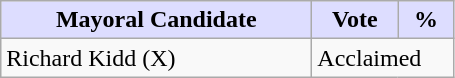<table class="wikitable">
<tr>
<th style="background:#ddf; width:200px;">Mayoral Candidate </th>
<th style="background:#ddf; width:50px;">Vote</th>
<th style="background:#ddf; width:30px;">%</th>
</tr>
<tr>
<td>Richard Kidd (X)</td>
<td colspan="2">Acclaimed</td>
</tr>
</table>
